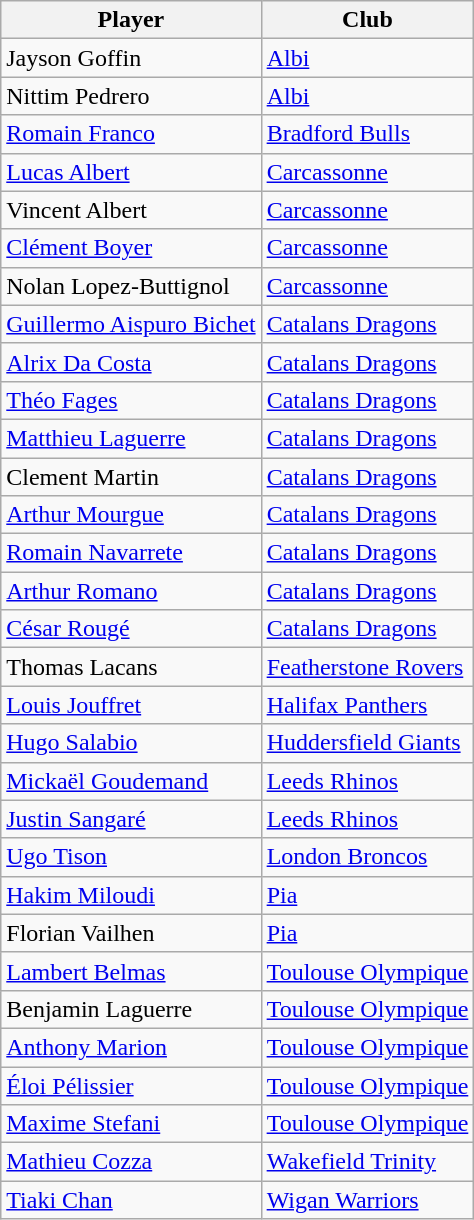<table class="wikitable">
<tr>
<th>Player</th>
<th>Club</th>
</tr>
<tr>
<td>Jayson Goffin</td>
<td>  <a href='#'>Albi</a></td>
</tr>
<tr>
<td>Nittim Pedrero</td>
<td>  <a href='#'>Albi</a></td>
</tr>
<tr>
<td><a href='#'>Romain Franco</a></td>
<td>  <a href='#'>Bradford Bulls</a></td>
</tr>
<tr>
<td><a href='#'>Lucas Albert</a></td>
<td>  <a href='#'>Carcassonne</a></td>
</tr>
<tr>
<td>Vincent Albert</td>
<td>  <a href='#'>Carcassonne</a></td>
</tr>
<tr>
<td><a href='#'>Clément Boyer</a></td>
<td>  <a href='#'>Carcassonne</a></td>
</tr>
<tr>
<td>Nolan Lopez-Buttignol</td>
<td>  <a href='#'>Carcassonne</a></td>
</tr>
<tr>
<td><a href='#'>Guillermo Aispuro Bichet</a></td>
<td>  <a href='#'>Catalans Dragons</a></td>
</tr>
<tr>
<td><a href='#'>Alrix Da Costa</a></td>
<td>  <a href='#'>Catalans Dragons</a></td>
</tr>
<tr>
<td><a href='#'>Théo Fages</a></td>
<td>  <a href='#'>Catalans Dragons</a></td>
</tr>
<tr>
<td><a href='#'>Matthieu Laguerre</a></td>
<td>  <a href='#'>Catalans Dragons</a></td>
</tr>
<tr>
<td>Clement Martin</td>
<td>  <a href='#'>Catalans Dragons</a></td>
</tr>
<tr>
<td><a href='#'>Arthur Mourgue</a></td>
<td>  <a href='#'>Catalans Dragons</a></td>
</tr>
<tr>
<td><a href='#'>Romain Navarrete</a></td>
<td>  <a href='#'>Catalans Dragons</a></td>
</tr>
<tr>
<td><a href='#'>Arthur Romano</a></td>
<td>  <a href='#'>Catalans Dragons</a></td>
</tr>
<tr>
<td><a href='#'>César Rougé</a></td>
<td>  <a href='#'>Catalans Dragons</a></td>
</tr>
<tr>
<td>Thomas Lacans</td>
<td>  <a href='#'>Featherstone Rovers</a></td>
</tr>
<tr>
<td><a href='#'>Louis Jouffret</a></td>
<td>  <a href='#'>Halifax Panthers</a></td>
</tr>
<tr>
<td><a href='#'>Hugo Salabio</a></td>
<td>  <a href='#'>Huddersfield Giants</a></td>
</tr>
<tr>
<td><a href='#'>Mickaël Goudemand</a></td>
<td>  <a href='#'>Leeds Rhinos</a></td>
</tr>
<tr>
<td><a href='#'>Justin Sangaré</a></td>
<td>  <a href='#'>Leeds Rhinos</a></td>
</tr>
<tr>
<td><a href='#'>Ugo Tison</a></td>
<td>  <a href='#'>London Broncos</a></td>
</tr>
<tr>
<td><a href='#'>Hakim Miloudi</a></td>
<td>  <a href='#'>Pia</a></td>
</tr>
<tr>
<td>Florian Vailhen</td>
<td>  <a href='#'>Pia</a></td>
</tr>
<tr>
<td><a href='#'>Lambert Belmas</a></td>
<td>  <a href='#'>Toulouse Olympique</a></td>
</tr>
<tr>
<td>Benjamin Laguerre</td>
<td>  <a href='#'>Toulouse Olympique</a></td>
</tr>
<tr>
<td><a href='#'>Anthony Marion</a></td>
<td>  <a href='#'>Toulouse Olympique</a></td>
</tr>
<tr>
<td><a href='#'>Éloi Pélissier</a></td>
<td>  <a href='#'>Toulouse Olympique</a></td>
</tr>
<tr>
<td><a href='#'>Maxime Stefani</a></td>
<td>  <a href='#'>Toulouse Olympique</a></td>
</tr>
<tr>
<td><a href='#'>Mathieu Cozza</a></td>
<td>  <a href='#'>Wakefield Trinity</a></td>
</tr>
<tr>
<td><a href='#'>Tiaki Chan</a></td>
<td>  <a href='#'>Wigan Warriors</a></td>
</tr>
</table>
